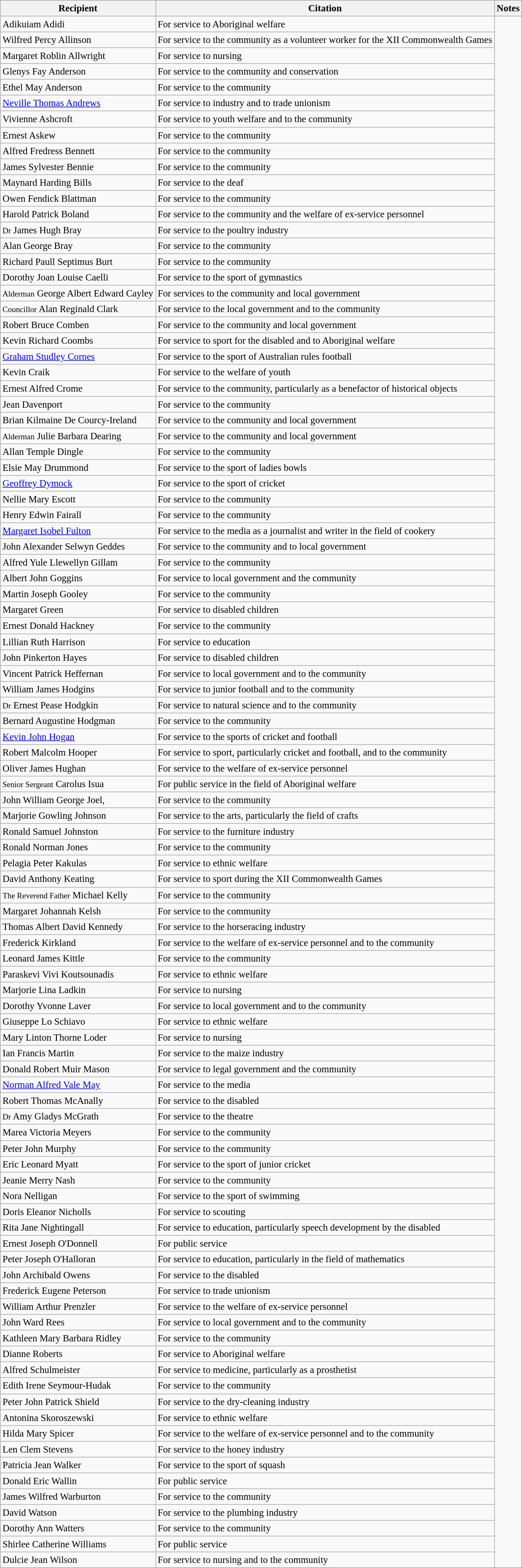<table class="wikitable" style="font-size:95%;">
<tr>
<th>Recipient</th>
<th>Citation</th>
<th>Notes</th>
</tr>
<tr>
<td>Adikuiam Adidi</td>
<td>For service to Aboriginal welfare</td>
<td rowspan="98"></td>
</tr>
<tr>
<td>Wilfred Percy Allinson</td>
<td>For service to the community as a volunteer worker for the XII Commonwealth Games</td>
</tr>
<tr>
<td>Margaret Roblin Allwright</td>
<td>For service to nursing</td>
</tr>
<tr>
<td>Glenys Fay Anderson</td>
<td>For service to the community and conservation</td>
</tr>
<tr>
<td>Ethel May Anderson</td>
<td>For service to the community</td>
</tr>
<tr>
<td><a href='#'>Neville Thomas Andrews</a></td>
<td>For service to industry and to trade unionism</td>
</tr>
<tr>
<td>Vivienne Ashcroft</td>
<td>For service to youth welfare and to the community</td>
</tr>
<tr>
<td>Ernest Askew</td>
<td>For service to the community</td>
</tr>
<tr>
<td>Alfred Fredress Bennett</td>
<td>For service to the community</td>
</tr>
<tr>
<td>James Sylvester Bennie</td>
<td>For service to the community</td>
</tr>
<tr>
<td>Maynard Harding Bills</td>
<td>For service to the deaf</td>
</tr>
<tr>
<td>Owen Fendick Blattman</td>
<td>For service to the community</td>
</tr>
<tr>
<td>Harold Patrick Boland</td>
<td>For service to the community and the welfare of ex-service personnel</td>
</tr>
<tr>
<td><small>Dr</small> James Hugh Bray</td>
<td>For service to the poultry industry</td>
</tr>
<tr>
<td>Alan George Bray</td>
<td>For service to the community</td>
</tr>
<tr>
<td>Richard Paull Septimus Burt</td>
<td>For service to the community</td>
</tr>
<tr>
<td>Dorothy Joan Louise Caelli</td>
<td>For service to the sport of gymnastics</td>
</tr>
<tr>
<td><small>Alderman</small> George Albert Edward Cayley</td>
<td>For services to the community and local government</td>
</tr>
<tr>
<td><small>Councillor</small> Alan Reginald Clark</td>
<td>For service to the local government and to the community</td>
</tr>
<tr>
<td>Robert Bruce Comben</td>
<td>For service to the community and local government</td>
</tr>
<tr>
<td>Kevin Richard Coombs</td>
<td>For service to sport for the disabled and to Aboriginal welfare</td>
</tr>
<tr>
<td><a href='#'>Graham Studley Cornes</a></td>
<td>For service to the sport of Australian rules football</td>
</tr>
<tr>
<td>Kevin Craik</td>
<td>For service to the welfare of youth</td>
</tr>
<tr>
<td>Ernest Alfred Crome</td>
<td>For service to the community, particularly as a benefactor of historical objects</td>
</tr>
<tr>
<td>Jean Davenport</td>
<td>For service to the community</td>
</tr>
<tr>
<td>Brian Kilmaine De Courcy-Ireland</td>
<td>For service to the community and local government</td>
</tr>
<tr>
<td><small>Alderman</small> Julie Barbara Dearing</td>
<td>For service to the community and local government</td>
</tr>
<tr>
<td>Allan Temple Dingle</td>
<td>For service to the community</td>
</tr>
<tr>
<td>Elsie May Drummond</td>
<td>For service to the sport of ladies bowls</td>
</tr>
<tr>
<td><a href='#'>Geoffrey Dymock</a></td>
<td>For service to the sport of cricket</td>
</tr>
<tr>
<td>Nellie Mary Escott</td>
<td>For service to the community</td>
</tr>
<tr>
<td>Henry Edwin Fairall</td>
<td>For service to the community</td>
</tr>
<tr>
<td><a href='#'>Margaret Isobel Fulton</a></td>
<td>For service to the media as a journalist and writer in the field of cookery</td>
</tr>
<tr>
<td>John Alexander Selwyn Geddes</td>
<td>For service to the community and to local government</td>
</tr>
<tr>
<td>Alfred Yule Llewellyn Gillam</td>
<td>For service to the community</td>
</tr>
<tr>
<td>Albert John Goggins</td>
<td>For service to local government and the community</td>
</tr>
<tr>
<td>Martin Joseph Gooley</td>
<td>For service to the community</td>
</tr>
<tr>
<td>Margaret Green</td>
<td>For service to disabled children</td>
</tr>
<tr>
<td>Ernest Donald Hackney</td>
<td>For service to the community</td>
</tr>
<tr>
<td>Lillian Ruth Harrison</td>
<td>For service to education</td>
</tr>
<tr>
<td>John Pinkerton Hayes</td>
<td>For service to disabled children</td>
</tr>
<tr>
<td>Vincent Patrick Heffernan</td>
<td>For service to local government and to the community</td>
</tr>
<tr>
<td>William James Hodgins</td>
<td>For service to junior football and to the community</td>
</tr>
<tr>
<td><small>Dr</small> Ernest Pease Hodgkin</td>
<td>For service to natural science and to the community</td>
</tr>
<tr>
<td>Bernard Augustine Hodgman</td>
<td>For service to the community</td>
</tr>
<tr>
<td><a href='#'>Kevin John Hogan</a></td>
<td>For service to the sports of cricket and football</td>
</tr>
<tr>
<td>Robert Malcolm Hooper</td>
<td>For service to sport, particularly cricket and football, and to the community</td>
</tr>
<tr>
<td>Oliver James Hughan</td>
<td>For service to the welfare of ex-service personnel</td>
</tr>
<tr>
<td><small>Senior Sergeant</small> Carolus Isua</td>
<td>For public service in the field of Aboriginal welfare</td>
</tr>
<tr>
<td>John William George Joel, </td>
<td>For service to the community</td>
</tr>
<tr>
<td>Marjorie Gowling Johnson</td>
<td>For service to the arts, particularly the field of crafts</td>
</tr>
<tr>
<td>Ronald Samuel Johnston</td>
<td>For service to the furniture industry</td>
</tr>
<tr>
<td>Ronald Norman Jones</td>
<td>For service to the community</td>
</tr>
<tr>
<td>Pelagia Peter Kakulas</td>
<td>For service to ethnic welfare</td>
</tr>
<tr>
<td>David Anthony Keating</td>
<td>For service to sport during the XII Commonwealth Games</td>
</tr>
<tr>
<td><small>The Reverend Father</small> Michael Kelly</td>
<td>For service to the community</td>
</tr>
<tr>
<td>Margaret Johannah Kelsh</td>
<td>For service to the community</td>
</tr>
<tr>
<td>Thomas Albert David Kennedy</td>
<td>For service to the horseracing industry</td>
</tr>
<tr>
<td>Frederick Kirkland</td>
<td>For service to the welfare of ex-service personnel and to the community</td>
</tr>
<tr>
<td>Leonard James Kittle</td>
<td>For service to the community</td>
</tr>
<tr>
<td>Paraskevi Vivi Koutsounadis</td>
<td>For service to ethnic welfare</td>
</tr>
<tr>
<td>Marjorie Lina Ladkin</td>
<td>For service to nursing</td>
</tr>
<tr>
<td>Dorothy Yvonne Laver</td>
<td>For service to local government and to the community</td>
</tr>
<tr>
<td>Giuseppe Lo Schiavo</td>
<td>For service to ethnic welfare</td>
</tr>
<tr>
<td>Mary Linton Thorne Loder</td>
<td>For service to nursing</td>
</tr>
<tr>
<td>Ian Francis Martin</td>
<td>For service to the maize industry</td>
</tr>
<tr>
<td>Donald Robert Muir Mason</td>
<td>For service to legal government and the community</td>
</tr>
<tr>
<td><a href='#'>Norman Alfred Vale May</a></td>
<td>For service to the media</td>
</tr>
<tr>
<td>Robert Thomas McAnally</td>
<td>For service to the disabled</td>
</tr>
<tr>
<td><small>Dr</small> Amy Gladys McGrath</td>
<td>For service to the theatre</td>
</tr>
<tr>
<td>Marea Victoria Meyers</td>
<td>For service to the community</td>
</tr>
<tr>
<td>Peter John Murphy</td>
<td>For service to the community</td>
</tr>
<tr>
<td>Eric Leonard Myatt</td>
<td>For service to the sport of junior cricket</td>
</tr>
<tr>
<td>Jeanie Merry Nash</td>
<td>For service to the community</td>
</tr>
<tr>
<td>Nora Nelligan</td>
<td>For service to the sport of swimming</td>
</tr>
<tr>
<td>Doris Eleanor Nicholls</td>
<td>For service to scouting</td>
</tr>
<tr>
<td>Rita Jane Nightingall</td>
<td>For service to education, particularly speech development by the disabled</td>
</tr>
<tr>
<td>Ernest Joseph O'Donnell</td>
<td>For public service</td>
</tr>
<tr>
<td>Peter Joseph O'Halloran</td>
<td>For service to education, particularly in the field of mathematics</td>
</tr>
<tr>
<td>John Archibald Owens</td>
<td>For service to the disabled</td>
</tr>
<tr>
<td>Frederick Eugene Peterson</td>
<td>For service to trade unionism</td>
</tr>
<tr>
<td>William Arthur Prenzler</td>
<td>For service to the welfare of ex-service personnel</td>
</tr>
<tr>
<td>John Ward Rees</td>
<td>For service to local government and to the community</td>
</tr>
<tr>
<td>Kathleen Mary Barbara Ridley</td>
<td>For service to the community</td>
</tr>
<tr>
<td>Dianne Roberts</td>
<td>For service to Aboriginal welfare</td>
</tr>
<tr>
<td>Alfred Schulmeister</td>
<td>For service to medicine, particularly as a prosthetist</td>
</tr>
<tr>
<td>Edith Irene Seymour-Hudak</td>
<td>For service to the community</td>
</tr>
<tr>
<td>Peter John Patrick Shield</td>
<td>For service to the dry-cleaning industry</td>
</tr>
<tr>
<td>Antonina Skoroszewski</td>
<td>For service to ethnic welfare</td>
</tr>
<tr>
<td>Hilda Mary Spicer</td>
<td>For service to the welfare of ex-service personnel and to the community</td>
</tr>
<tr>
<td>Len Clem Stevens</td>
<td>For service to the honey industry</td>
</tr>
<tr>
<td>Patricia Jean Walker</td>
<td>For service to the sport of squash</td>
</tr>
<tr>
<td>Donald Eric Wallin</td>
<td>For public service</td>
</tr>
<tr>
<td>James Wilfred Warburton</td>
<td>For service to the community</td>
</tr>
<tr>
<td>David Watson</td>
<td>For service to the plumbing industry</td>
</tr>
<tr>
<td>Dorothy Ann Watters</td>
<td>For service to the community</td>
</tr>
<tr>
<td>Shirlee Catherine Williams</td>
<td>For public service</td>
</tr>
<tr>
<td>Dulcie Jean Wilson</td>
<td>For service to nursing and to the community</td>
</tr>
</table>
